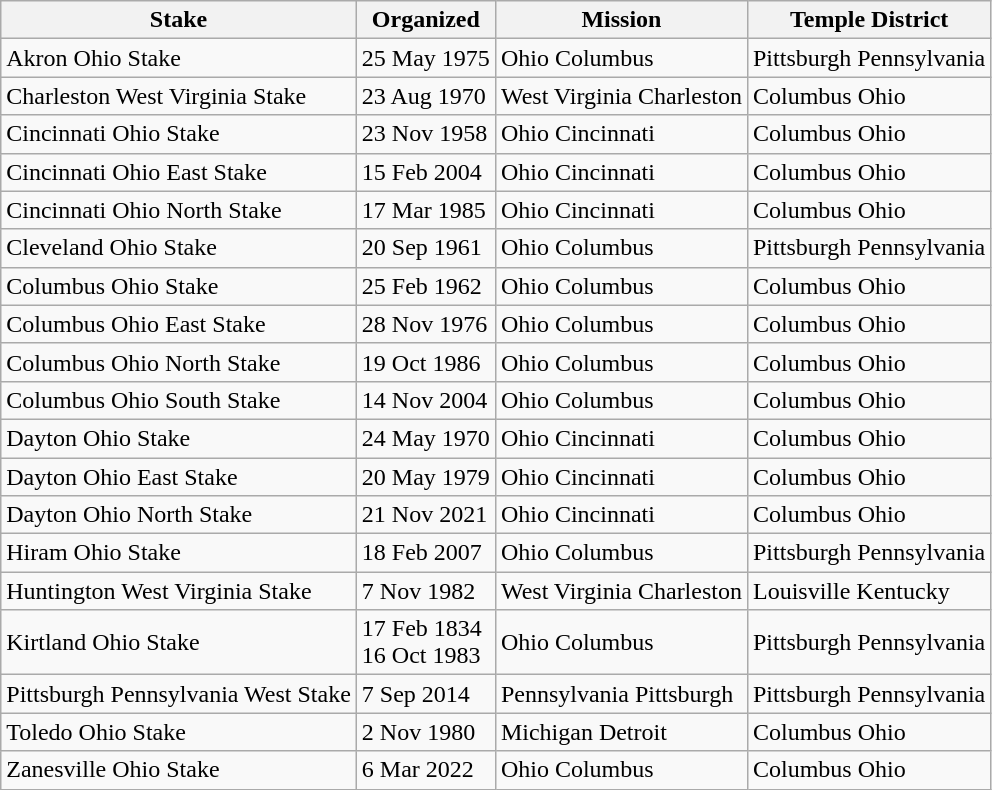<table class="wikitable sortable mw-collapsible">
<tr>
<th>Stake</th>
<th data-sort-type=date>Organized</th>
<th>Mission</th>
<th>Temple District</th>
</tr>
<tr>
<td>Akron Ohio Stake</td>
<td>25 May 1975</td>
<td>Ohio Columbus</td>
<td>Pittsburgh Pennsylvania</td>
</tr>
<tr>
<td>Charleston West Virginia Stake</td>
<td>23 Aug 1970</td>
<td>West Virginia Charleston</td>
<td>Columbus Ohio</td>
</tr>
<tr>
<td>Cincinnati Ohio Stake</td>
<td>23 Nov 1958</td>
<td>Ohio Cincinnati</td>
<td>Columbus Ohio</td>
</tr>
<tr>
<td>Cincinnati Ohio East Stake</td>
<td>15 Feb 2004</td>
<td>Ohio Cincinnati</td>
<td>Columbus Ohio</td>
</tr>
<tr>
<td>Cincinnati Ohio North Stake</td>
<td>17 Mar 1985</td>
<td>Ohio Cincinnati</td>
<td>Columbus Ohio</td>
</tr>
<tr>
<td>Cleveland Ohio Stake</td>
<td>20 Sep 1961</td>
<td>Ohio Columbus</td>
<td>Pittsburgh Pennsylvania</td>
</tr>
<tr>
<td>Columbus Ohio Stake</td>
<td>25 Feb 1962</td>
<td>Ohio Columbus</td>
<td>Columbus Ohio</td>
</tr>
<tr>
<td>Columbus Ohio East Stake</td>
<td>28 Nov 1976</td>
<td>Ohio Columbus</td>
<td>Columbus Ohio</td>
</tr>
<tr>
<td>Columbus Ohio North Stake</td>
<td>19 Oct 1986</td>
<td>Ohio Columbus</td>
<td>Columbus Ohio</td>
</tr>
<tr>
<td>Columbus Ohio South Stake</td>
<td>14 Nov 2004</td>
<td>Ohio Columbus</td>
<td>Columbus Ohio</td>
</tr>
<tr>
<td>Dayton Ohio Stake</td>
<td>24 May 1970</td>
<td>Ohio Cincinnati</td>
<td>Columbus Ohio</td>
</tr>
<tr>
<td>Dayton Ohio East Stake</td>
<td>20 May 1979</td>
<td>Ohio Cincinnati</td>
<td>Columbus Ohio</td>
</tr>
<tr>
<td>Dayton Ohio North Stake</td>
<td>21 Nov 2021</td>
<td>Ohio Cincinnati</td>
<td>Columbus Ohio</td>
</tr>
<tr>
<td>Hiram Ohio Stake</td>
<td>18 Feb 2007</td>
<td>Ohio Columbus</td>
<td>Pittsburgh Pennsylvania</td>
</tr>
<tr>
<td>Huntington West Virginia Stake</td>
<td>7 Nov 1982</td>
<td>West Virginia Charleston</td>
<td>Louisville Kentucky</td>
</tr>
<tr>
<td>Kirtland Ohio Stake</td>
<td>17 Feb 1834<br>16 Oct 1983</td>
<td>Ohio Columbus</td>
<td>Pittsburgh Pennsylvania</td>
</tr>
<tr>
<td>Pittsburgh Pennsylvania West Stake</td>
<td>7 Sep 2014</td>
<td>Pennsylvania Pittsburgh</td>
<td>Pittsburgh Pennsylvania</td>
</tr>
<tr>
<td>Toledo Ohio Stake</td>
<td>2 Nov 1980</td>
<td>Michigan Detroit</td>
<td>Columbus Ohio</td>
</tr>
<tr>
<td>Zanesville Ohio Stake</td>
<td>6 Mar 2022</td>
<td>Ohio Columbus</td>
<td>Columbus Ohio</td>
</tr>
</table>
